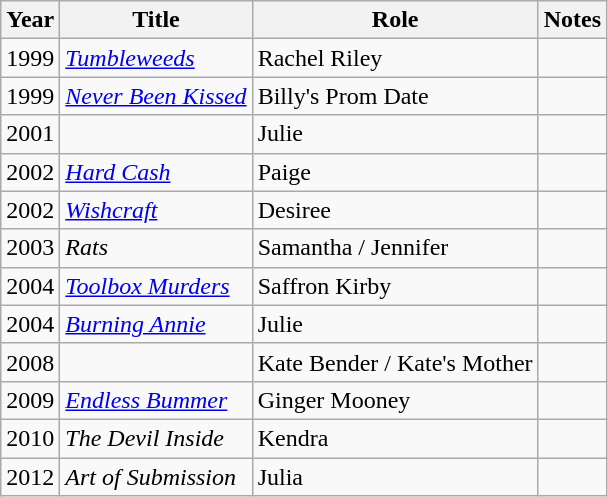<table class="wikitable sortable">
<tr>
<th>Year</th>
<th>Title</th>
<th>Role</th>
<th class="unsortable">Notes</th>
</tr>
<tr>
<td>1999</td>
<td><em><a href='#'>Tumbleweeds</a></em></td>
<td>Rachel Riley</td>
<td></td>
</tr>
<tr>
<td>1999</td>
<td><em><a href='#'>Never Been Kissed</a></em></td>
<td>Billy's Prom Date</td>
<td></td>
</tr>
<tr>
<td>2001</td>
<td><em></em></td>
<td>Julie</td>
<td></td>
</tr>
<tr>
<td>2002</td>
<td><em><a href='#'>Hard Cash</a></em></td>
<td>Paige</td>
<td></td>
</tr>
<tr>
<td>2002</td>
<td><em><a href='#'>Wishcraft</a></em></td>
<td>Desiree</td>
<td></td>
</tr>
<tr>
<td>2003</td>
<td><em>Rats</em></td>
<td>Samantha / Jennifer</td>
<td></td>
</tr>
<tr>
<td>2004</td>
<td><em><a href='#'>Toolbox Murders</a></em></td>
<td>Saffron Kirby</td>
<td></td>
</tr>
<tr>
<td>2004</td>
<td><em><a href='#'>Burning Annie</a></em></td>
<td>Julie</td>
<td></td>
</tr>
<tr>
<td>2008</td>
<td><em></em></td>
<td>Kate Bender / Kate's Mother</td>
<td></td>
</tr>
<tr>
<td>2009</td>
<td><em><a href='#'>Endless Bummer</a></em></td>
<td>Ginger Mooney</td>
<td></td>
</tr>
<tr>
<td>2010</td>
<td><em>The Devil Inside</em></td>
<td>Kendra</td>
<td></td>
</tr>
<tr>
<td>2012</td>
<td><em>Art of Submission</em></td>
<td>Julia</td>
<td></td>
</tr>
</table>
